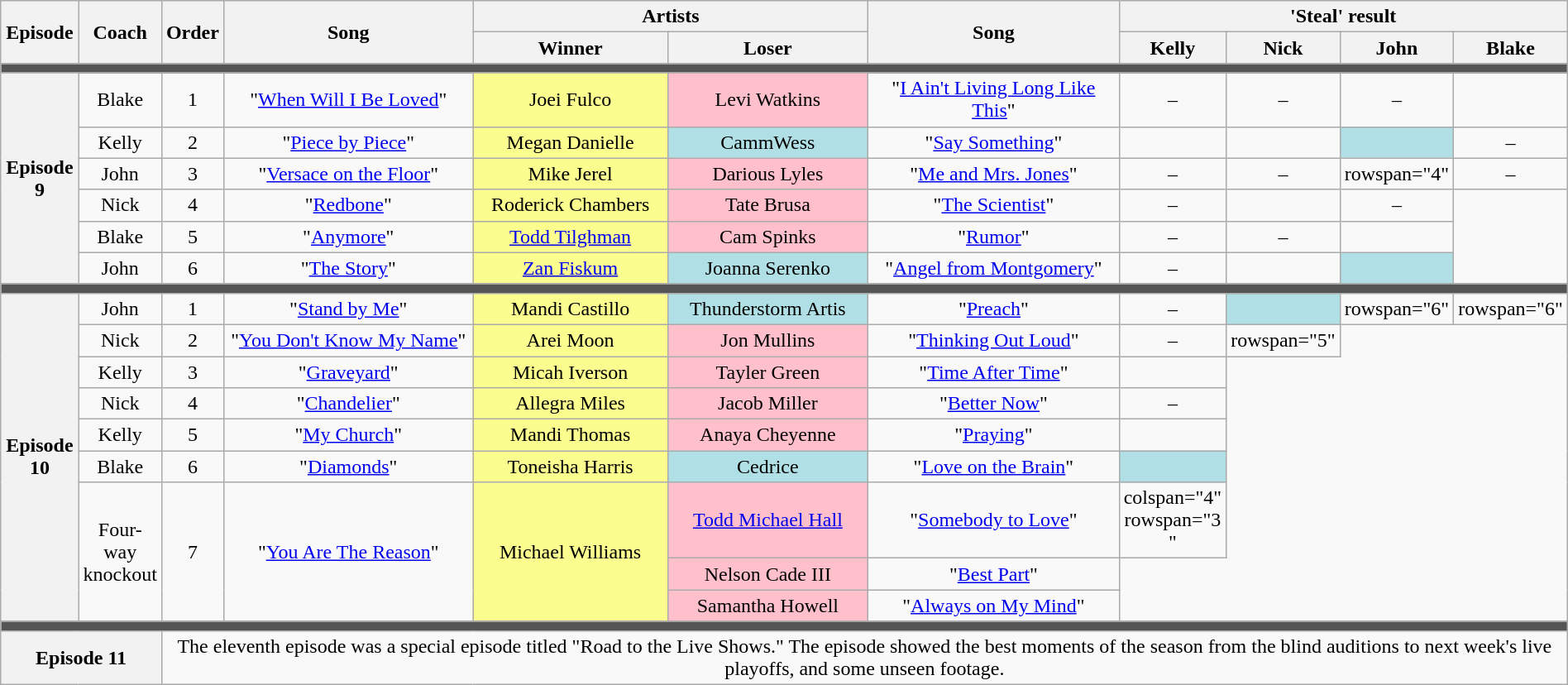<table class="wikitable" style="text-align: center; width:100%">
<tr>
<th rowspan="2" style="width:05%">Episode</th>
<th rowspan="2" style="width:05%">Coach</th>
<th rowspan="2" style="width:01%">Order</th>
<th rowspan="2" style="width:18%">Song</th>
<th colspan="2" style="width:28%">Artists</th>
<th rowspan="2" style="width:18%">Song</th>
<th colspan="4" style="width:16%">'Steal' result</th>
</tr>
<tr>
<th style="width:14%">Winner</th>
<th style="width:14%">Loser</th>
<th style="width:04%">Kelly</th>
<th style="width:04%">Nick</th>
<th style="width:04%">John</th>
<th style="width:04%">Blake</th>
</tr>
<tr>
<td colspan="11" style="background:#555"></td>
</tr>
<tr>
<th rowspan="6">Episode 9<br></th>
<td>Blake</td>
<td>1</td>
<td>"<a href='#'>When Will I Be Loved</a>"</td>
<td style="background:#FCFD8F">Joei Fulco</td>
<td style="background:pink">Levi Watkins</td>
<td>"<a href='#'>I Ain't Living Long Like This</a>"</td>
<td>–</td>
<td>–</td>
<td>–</td>
<td></td>
</tr>
<tr>
<td>Kelly</td>
<td>2</td>
<td>"<a href='#'>Piece by Piece</a>"</td>
<td style="background:#FCFD8F">Megan Danielle</td>
<td style="background:#b0e0e6">CammWess</td>
<td>"<a href='#'>Say Something</a>"</td>
<td></td>
<td><em></em></td>
<td style="background:#b0e0e6"><em></em></td>
<td>–</td>
</tr>
<tr>
<td>John</td>
<td>3</td>
<td>"<a href='#'>Versace on the Floor</a>"</td>
<td style="background:#FCFD8F">Mike Jerel</td>
<td style="background:pink">Darious Lyles</td>
<td>"<a href='#'>Me and Mrs. Jones</a>"</td>
<td>–</td>
<td>–</td>
<td>rowspan="4" </td>
<td>–</td>
</tr>
<tr>
<td>Nick</td>
<td>4</td>
<td>"<a href='#'>Redbone</a>"</td>
<td style="background:#FCFD8F">Roderick Chambers</td>
<td style="background:pink">Tate Brusa</td>
<td>"<a href='#'>The Scientist</a>"</td>
<td>–</td>
<td></td>
<td>–</td>
</tr>
<tr>
<td>Blake</td>
<td>5</td>
<td>"<a href='#'>Anymore</a>"</td>
<td style="background:#FCFD8F"><a href='#'>Todd Tilghman</a></td>
<td style="background:pink">Cam Spinks</td>
<td>"<a href='#'>Rumor</a>"</td>
<td>–</td>
<td>–</td>
<td></td>
</tr>
<tr>
<td>John</td>
<td>6</td>
<td>"<a href='#'>The Story</a>"</td>
<td style="background:#FCFD8F"><a href='#'>Zan Fiskum</a></td>
<td style="background:#b0e0e6">Joanna Serenko</td>
<td>"<a href='#'>Angel from Montgomery</a>"</td>
<td>–</td>
<td><em></em></td>
<td style="background:#b0e0e6"><em></em></td>
</tr>
<tr>
<td colspan="11" style="background:#555"></td>
</tr>
<tr>
<th rowspan="9">Episode 10<br></th>
<td>John</td>
<td>1</td>
<td>"<a href='#'>Stand by Me</a>"</td>
<td style="background:#FCFD8F">Mandi Castillo</td>
<td style="background:#b0e0e6">Thunderstorm Artis</td>
<td>"<a href='#'>Preach</a>"</td>
<td>–</td>
<td style="background:#b0e0e6"><em></em></td>
<td>rowspan="6" </td>
<td>rowspan="6" </td>
</tr>
<tr>
<td>Nick</td>
<td>2</td>
<td>"<a href='#'>You Don't Know My Name</a>"</td>
<td style="background:#FCFD8F">Arei Moon</td>
<td style="background:pink">Jon Mullins</td>
<td>"<a href='#'>Thinking Out Loud</a>"</td>
<td>–</td>
<td>rowspan="5" </td>
</tr>
<tr>
<td>Kelly</td>
<td>3</td>
<td>"<a href='#'>Graveyard</a>"</td>
<td style="background:#FCFD8F">Micah Iverson</td>
<td style="background:pink">Tayler Green</td>
<td>"<a href='#'>Time After Time</a>"</td>
<td></td>
</tr>
<tr>
<td>Nick</td>
<td>4</td>
<td>"<a href='#'>Chandelier</a>"</td>
<td style="background:#FCFD8F">Allegra Miles</td>
<td style="background:pink">Jacob Miller</td>
<td>"<a href='#'>Better Now</a>"</td>
<td>–</td>
</tr>
<tr>
<td>Kelly</td>
<td>5</td>
<td>"<a href='#'>My Church</a>"</td>
<td style="background:#FCFD8F">Mandi Thomas</td>
<td style="background:pink">Anaya Cheyenne</td>
<td>"<a href='#'>Praying</a>"</td>
<td></td>
</tr>
<tr>
<td>Blake</td>
<td>6</td>
<td>"<a href='#'>Diamonds</a>"</td>
<td style="background:#FCFD8F">Toneisha Harris</td>
<td style="background:#b0e0e6">Cedrice</td>
<td>"<a href='#'>Love on the Brain</a>"</td>
<td style="background:#b0e0e6"><em></em></td>
</tr>
<tr>
<td rowspan="3">Four-way knockout</td>
<td rowspan="3">7</td>
<td rowspan="3">"<a href='#'>You Are The Reason</a>"</td>
<td rowspan="3" style="background:#FCFD8F">Michael Williams</td>
<td style="background:pink"><a href='#'>Todd Michael Hall</a></td>
<td>"<a href='#'>Somebody to Love</a>"</td>
<td>colspan="4" rowspan="3 "</td>
</tr>
<tr>
<td style="background:pink">Nelson Cade III</td>
<td>"<a href='#'>Best Part</a>"</td>
</tr>
<tr>
<td style="background:pink">Samantha Howell</td>
<td>"<a href='#'>Always on My Mind</a>"</td>
</tr>
<tr>
<td colspan="11" style="background:#555"></td>
</tr>
<tr>
<th colspan="2">Episode 11<br></th>
<td colspan="9">The eleventh episode was a special episode titled "Road to the Live Shows." The episode showed the best moments of the season from the blind auditions to next week's live playoffs, and some unseen footage.</td>
</tr>
</table>
